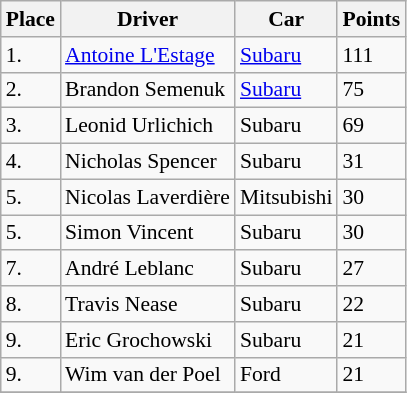<table class="wikitable sortable" style="font-size: 90%;">
<tr>
<th>Place</th>
<th>Driver</th>
<th>Car</th>
<th>Points</th>
</tr>
<tr>
<td>1.</td>
<td><a href='#'>Antoine L'Estage</a></td>
<td><a href='#'>Subaru</a></td>
<td>111</td>
</tr>
<tr>
<td>2.</td>
<td>Brandon Semenuk</td>
<td><a href='#'>Subaru</a></td>
<td>75</td>
</tr>
<tr>
<td>3.</td>
<td>Leonid Urlichich</td>
<td>Subaru</td>
<td>69</td>
</tr>
<tr>
<td>4.</td>
<td>Nicholas Spencer</td>
<td>Subaru</td>
<td>31</td>
</tr>
<tr>
<td>5.</td>
<td>Nicolas Laverdière</td>
<td>Mitsubishi</td>
<td>30</td>
</tr>
<tr>
<td>5.</td>
<td>Simon Vincent</td>
<td>Subaru</td>
<td>30</td>
</tr>
<tr>
<td>7.</td>
<td>André Leblanc</td>
<td>Subaru</td>
<td>27</td>
</tr>
<tr>
<td>8.</td>
<td>Travis Nease</td>
<td>Subaru</td>
<td>22</td>
</tr>
<tr>
<td>9.</td>
<td>Eric Grochowski</td>
<td>Subaru</td>
<td>21</td>
</tr>
<tr>
<td>9.</td>
<td>Wim van der Poel</td>
<td>Ford</td>
<td>21</td>
</tr>
<tr>
</tr>
</table>
